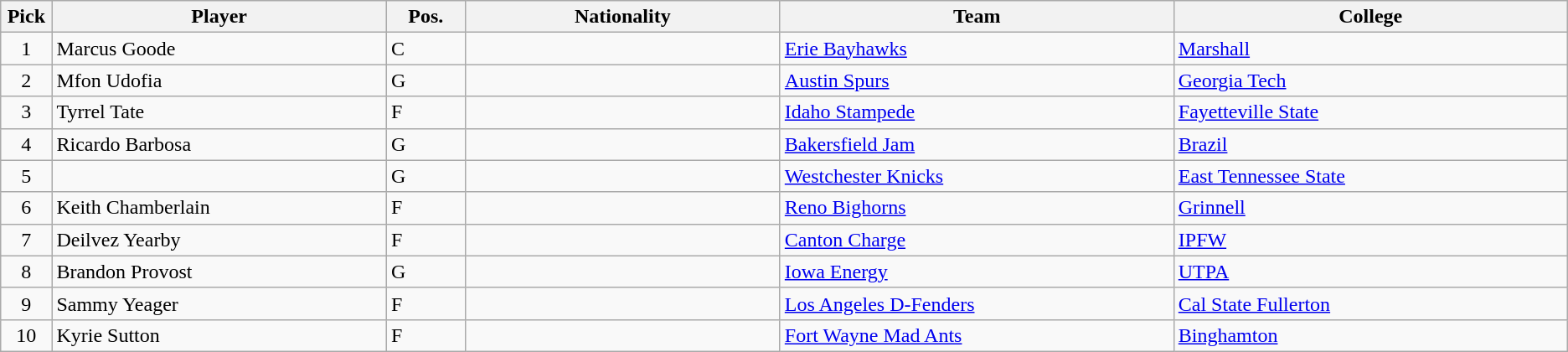<table class="wikitable sortable">
<tr>
<th width="1%">Pick</th>
<th width="17%">Player</th>
<th width="4%">Pos.</th>
<th width="16%">Nationality</th>
<th width="20%" class="unsortable">Team</th>
<th width="20%">College</th>
</tr>
<tr>
<td align=center>1</td>
<td>Marcus Goode</td>
<td>C</td>
<td></td>
<td><a href='#'>Erie Bayhawks</a></td>
<td><a href='#'>Marshall</a></td>
</tr>
<tr>
<td align=center>2</td>
<td>Mfon Udofia</td>
<td>G</td>
<td></td>
<td><a href='#'>Austin Spurs</a></td>
<td><a href='#'>Georgia Tech</a></td>
</tr>
<tr>
<td align=center>3</td>
<td>Tyrrel Tate</td>
<td>F</td>
<td></td>
<td><a href='#'>Idaho Stampede</a></td>
<td><a href='#'>Fayetteville State</a></td>
</tr>
<tr>
<td align=center>4</td>
<td>Ricardo Barbosa</td>
<td>G</td>
<td></td>
<td><a href='#'>Bakersfield Jam</a></td>
<td><a href='#'>Brazil</a></td>
</tr>
<tr>
<td align=center>5</td>
<td></td>
<td>G</td>
<td></td>
<td><a href='#'>Westchester Knicks</a></td>
<td><a href='#'>East Tennessee State</a></td>
</tr>
<tr>
<td align=center>6</td>
<td>Keith Chamberlain</td>
<td>F</td>
<td></td>
<td><a href='#'>Reno Bighorns</a></td>
<td><a href='#'>Grinnell</a></td>
</tr>
<tr>
<td align=center>7</td>
<td>Deilvez Yearby</td>
<td>F</td>
<td></td>
<td><a href='#'>Canton Charge</a></td>
<td><a href='#'>IPFW</a></td>
</tr>
<tr>
<td align=center>8</td>
<td>Brandon Provost</td>
<td>G</td>
<td></td>
<td><a href='#'>Iowa Energy</a></td>
<td><a href='#'>UTPA</a></td>
</tr>
<tr>
<td align=center>9</td>
<td>Sammy Yeager</td>
<td>F</td>
<td></td>
<td><a href='#'>Los Angeles D-Fenders</a></td>
<td><a href='#'>Cal State Fullerton</a></td>
</tr>
<tr>
<td align=center>10</td>
<td>Kyrie Sutton</td>
<td>F</td>
<td></td>
<td><a href='#'>Fort Wayne Mad Ants</a></td>
<td><a href='#'>Binghamton</a></td>
</tr>
</table>
